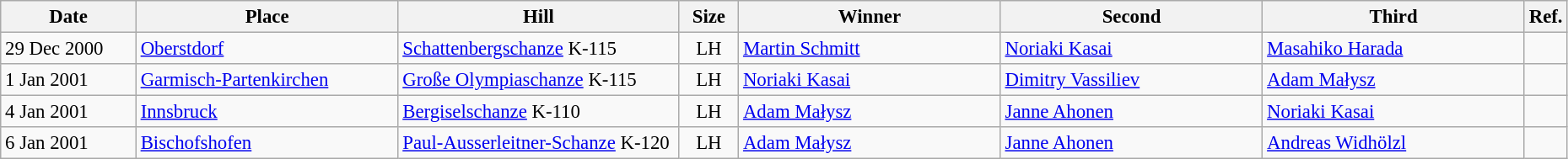<table class="wikitable" style="font-size:95%;">
<tr>
<th width="100">Date</th>
<th width="200">Place</th>
<th width="215">Hill</th>
<th width="40">Size</th>
<th width="200">Winner</th>
<th width="200">Second</th>
<th width="200">Third</th>
<th width="10">Ref.</th>
</tr>
<tr>
<td>29 Dec 2000</td>
<td> <a href='#'>Oberstdorf</a></td>
<td><a href='#'>Schattenbergschanze</a> K-115</td>
<td align=center>LH</td>
<td> <a href='#'>Martin Schmitt</a></td>
<td> <a href='#'>Noriaki Kasai</a></td>
<td> <a href='#'>Masahiko Harada</a></td>
<td></td>
</tr>
<tr>
<td>1 Jan 2001</td>
<td> <a href='#'>Garmisch-Partenkirchen</a></td>
<td><a href='#'>Große Olympiaschanze</a> K-115</td>
<td align=center>LH</td>
<td> <a href='#'>Noriaki Kasai</a></td>
<td> <a href='#'>Dimitry Vassiliev</a></td>
<td> <a href='#'>Adam Małysz</a></td>
<td></td>
</tr>
<tr>
<td>4 Jan 2001</td>
<td> <a href='#'>Innsbruck</a></td>
<td><a href='#'>Bergiselschanze</a> K-110</td>
<td align=center>LH</td>
<td> <a href='#'>Adam Małysz</a></td>
<td> <a href='#'>Janne Ahonen</a></td>
<td> <a href='#'>Noriaki Kasai</a></td>
<td></td>
</tr>
<tr>
<td>6 Jan 2001</td>
<td> <a href='#'>Bischofshofen</a></td>
<td><a href='#'>Paul-Ausserleitner-Schanze</a> K-120</td>
<td align=center>LH</td>
<td> <a href='#'>Adam Małysz</a></td>
<td> <a href='#'>Janne Ahonen</a></td>
<td> <a href='#'>Andreas Widhölzl</a></td>
<td></td>
</tr>
</table>
